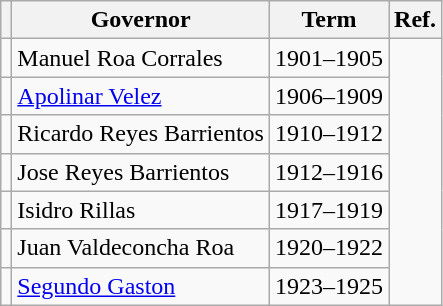<table class= "wikitable"  border = "1">
<tr>
<th></th>
<th>Governor</th>
<th>Term</th>
<th>Ref.</th>
</tr>
<tr>
<td></td>
<td>Manuel Roa Corrales</td>
<td>1901–1905</td>
<td rowspan="7"></td>
</tr>
<tr>
<td></td>
<td><a href='#'>Apolinar Velez</a></td>
<td>1906–1909</td>
</tr>
<tr>
<td></td>
<td>Ricardo Reyes Barrientos</td>
<td>1910–1912</td>
</tr>
<tr>
<td></td>
<td>Jose Reyes Barrientos</td>
<td>1912–1916</td>
</tr>
<tr>
<td></td>
<td>Isidro Rillas</td>
<td>1917–1919</td>
</tr>
<tr>
<td></td>
<td>Juan Valdeconcha Roa</td>
<td>1920–1922</td>
</tr>
<tr>
<td></td>
<td><a href='#'>Segundo Gaston</a></td>
<td>1923–1925</td>
</tr>
</table>
